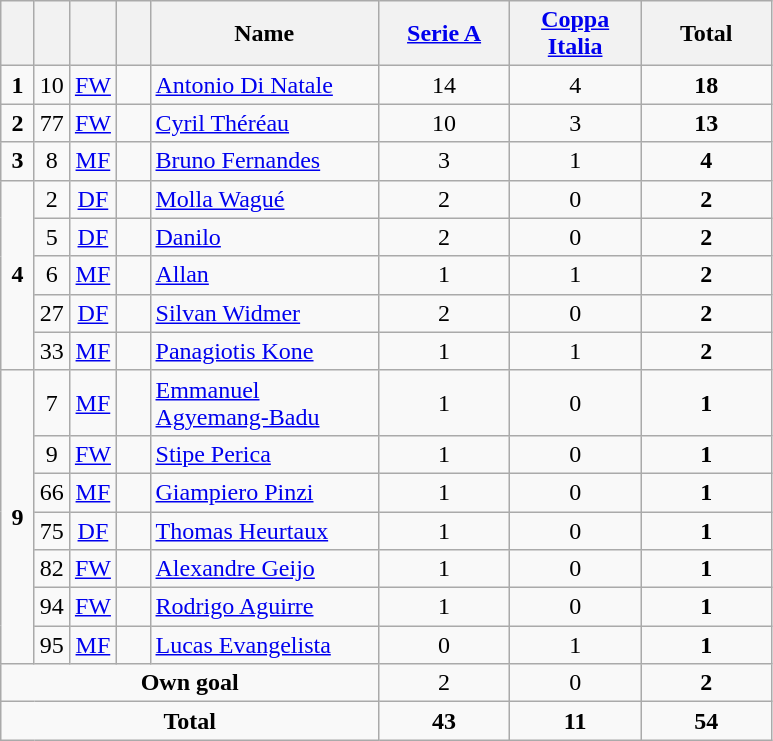<table class="wikitable" style="text-align:center">
<tr>
<th width=15></th>
<th width=15></th>
<th width=15></th>
<th width=15></th>
<th width=145>Name</th>
<th width=80><a href='#'>Serie A</a></th>
<th width=80><a href='#'>Coppa Italia</a></th>
<th width=80>Total</th>
</tr>
<tr>
<td><strong>1</strong></td>
<td>10</td>
<td><a href='#'>FW</a></td>
<td></td>
<td align=left><a href='#'>Antonio Di Natale</a></td>
<td>14</td>
<td>4</td>
<td><strong>18</strong></td>
</tr>
<tr>
<td><strong>2</strong></td>
<td>77</td>
<td><a href='#'>FW</a></td>
<td></td>
<td align=left><a href='#'>Cyril Théréau</a></td>
<td>10</td>
<td>3</td>
<td><strong>13</strong></td>
</tr>
<tr>
<td><strong>3</strong></td>
<td>8</td>
<td><a href='#'>MF</a></td>
<td></td>
<td align=left><a href='#'>Bruno Fernandes</a></td>
<td>3</td>
<td>1</td>
<td><strong>4</strong></td>
</tr>
<tr>
<td rowspan=5><strong>4</strong></td>
<td>2</td>
<td><a href='#'>DF</a></td>
<td></td>
<td align=left><a href='#'>Molla Wagué</a></td>
<td>2</td>
<td>0</td>
<td><strong>2</strong></td>
</tr>
<tr>
<td>5</td>
<td><a href='#'>DF</a></td>
<td></td>
<td align=left><a href='#'>Danilo</a></td>
<td>2</td>
<td>0</td>
<td><strong>2</strong></td>
</tr>
<tr>
<td>6</td>
<td><a href='#'>MF</a></td>
<td></td>
<td align=left><a href='#'>Allan</a></td>
<td>1</td>
<td>1</td>
<td><strong>2</strong></td>
</tr>
<tr>
<td>27</td>
<td><a href='#'>DF</a></td>
<td></td>
<td align=left><a href='#'>Silvan Widmer</a></td>
<td>2</td>
<td>0</td>
<td><strong>2</strong></td>
</tr>
<tr>
<td>33</td>
<td><a href='#'>MF</a></td>
<td></td>
<td align=left><a href='#'>Panagiotis Kone</a></td>
<td>1</td>
<td>1</td>
<td><strong>2</strong></td>
</tr>
<tr>
<td rowspan=7><strong>9</strong></td>
<td>7</td>
<td><a href='#'>MF</a></td>
<td></td>
<td align=left><a href='#'>Emmanuel Agyemang-Badu</a></td>
<td>1</td>
<td>0</td>
<td><strong>1</strong></td>
</tr>
<tr>
<td>9</td>
<td><a href='#'>FW</a></td>
<td></td>
<td align=left><a href='#'>Stipe Perica</a></td>
<td>1</td>
<td>0</td>
<td><strong>1</strong></td>
</tr>
<tr>
<td>66</td>
<td><a href='#'>MF</a></td>
<td></td>
<td align=left><a href='#'>Giampiero Pinzi</a></td>
<td>1</td>
<td>0</td>
<td><strong>1</strong></td>
</tr>
<tr>
<td>75</td>
<td><a href='#'>DF</a></td>
<td></td>
<td align=left><a href='#'>Thomas Heurtaux</a></td>
<td>1</td>
<td>0</td>
<td><strong>1</strong></td>
</tr>
<tr>
<td>82</td>
<td><a href='#'>FW</a></td>
<td></td>
<td align=left><a href='#'>Alexandre Geijo</a></td>
<td>1</td>
<td>0</td>
<td><strong>1</strong></td>
</tr>
<tr>
<td>94</td>
<td><a href='#'>FW</a></td>
<td></td>
<td align=left><a href='#'>Rodrigo Aguirre</a></td>
<td>1</td>
<td>0</td>
<td><strong>1</strong></td>
</tr>
<tr>
<td>95</td>
<td><a href='#'>MF</a></td>
<td></td>
<td align=left><a href='#'>Lucas Evangelista</a></td>
<td>0</td>
<td>1</td>
<td><strong>1</strong></td>
</tr>
<tr>
<td colspan=5><strong>Own goal</strong></td>
<td>2</td>
<td>0</td>
<td><strong>2</strong></td>
</tr>
<tr>
<td colspan="5"><strong>Total</strong></td>
<td><strong>43</strong></td>
<td><strong>11</strong></td>
<td><strong>54</strong></td>
</tr>
</table>
